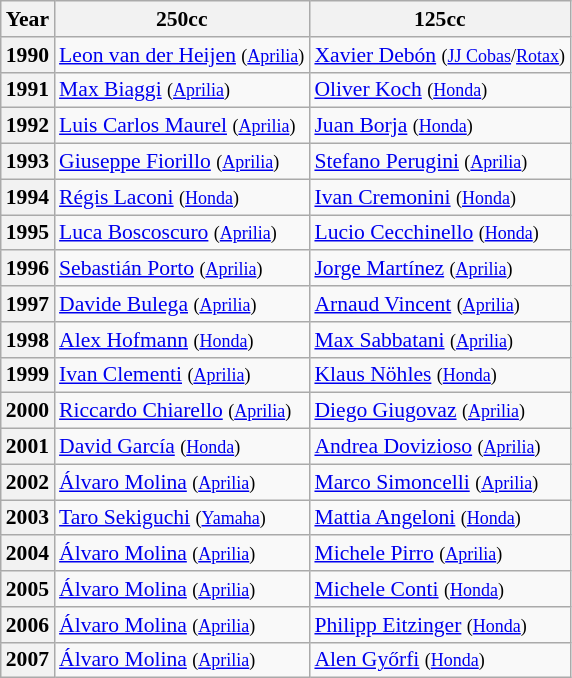<table class="wikitable" style="font-size: 90%;">
<tr>
<th>Year</th>
<th>250cc</th>
<th>125cc</th>
</tr>
<tr>
<th>1990</th>
<td> <a href='#'>Leon van der Heijen</a> <small>(<a href='#'>Aprilia</a>)</small></td>
<td> <a href='#'>Xavier Debón</a> <small>(<a href='#'>JJ Cobas</a>/<a href='#'>Rotax</a>)</small></td>
</tr>
<tr>
<th>1991</th>
<td> <a href='#'>Max Biaggi</a> <small>(<a href='#'>Aprilia</a>)</small></td>
<td> <a href='#'>Oliver Koch</a> <small>(<a href='#'>Honda</a>)</small></td>
</tr>
<tr>
<th>1992</th>
<td> <a href='#'>Luis Carlos Maurel</a> <small>(<a href='#'>Aprilia</a>)</small></td>
<td> <a href='#'>Juan Borja</a> <small>(<a href='#'>Honda</a>)</small></td>
</tr>
<tr>
<th>1993</th>
<td> <a href='#'>Giuseppe Fiorillo</a> <small>(<a href='#'>Aprilia</a>)</small></td>
<td> <a href='#'>Stefano Perugini</a> <small>(<a href='#'>Aprilia</a>)</small></td>
</tr>
<tr>
<th>1994</th>
<td> <a href='#'>Régis Laconi</a> <small>(<a href='#'>Honda</a>)</small></td>
<td> <a href='#'>Ivan Cremonini</a> <small>(<a href='#'>Honda</a>)</small></td>
</tr>
<tr>
<th>1995</th>
<td> <a href='#'>Luca Boscoscuro</a> <small>(<a href='#'>Aprilia</a>)</small></td>
<td> <a href='#'>Lucio Cecchinello</a> <small>(<a href='#'>Honda</a>)</small></td>
</tr>
<tr>
<th>1996</th>
<td> <a href='#'>Sebastián Porto</a> <small>(<a href='#'>Aprilia</a>)</small></td>
<td> <a href='#'>Jorge Martínez</a> <small>(<a href='#'>Aprilia</a>)</small></td>
</tr>
<tr>
<th>1997</th>
<td> <a href='#'>Davide Bulega</a> <small>(<a href='#'>Aprilia</a>)</small></td>
<td> <a href='#'>Arnaud Vincent</a> <small>(<a href='#'>Aprilia</a>)</small></td>
</tr>
<tr>
<th>1998</th>
<td> <a href='#'>Alex Hofmann</a> <small>(<a href='#'>Honda</a>)</small></td>
<td> <a href='#'>Max Sabbatani</a> <small>(<a href='#'>Aprilia</a>)</small></td>
</tr>
<tr>
<th>1999</th>
<td> <a href='#'>Ivan Clementi</a> <small>(<a href='#'>Aprilia</a>)</small></td>
<td> <a href='#'>Klaus Nöhles</a> <small>(<a href='#'>Honda</a>)</small></td>
</tr>
<tr>
<th>2000</th>
<td> <a href='#'>Riccardo Chiarello</a> <small>(<a href='#'>Aprilia</a>)</small></td>
<td> <a href='#'>Diego Giugovaz</a> <small>(<a href='#'>Aprilia</a>)</small></td>
</tr>
<tr>
<th>2001</th>
<td> <a href='#'>David García</a> <small>(<a href='#'>Honda</a>)</small></td>
<td> <a href='#'>Andrea Dovizioso</a> <small>(<a href='#'>Aprilia</a>)</small></td>
</tr>
<tr>
<th>2002</th>
<td> <a href='#'>Álvaro Molina</a> <small>(<a href='#'>Aprilia</a>)</small></td>
<td> <a href='#'>Marco Simoncelli</a> <small>(<a href='#'>Aprilia</a>)</small></td>
</tr>
<tr>
<th>2003</th>
<td> <a href='#'>Taro Sekiguchi</a> <small>(<a href='#'>Yamaha</a>)</small></td>
<td> <a href='#'>Mattia Angeloni</a> <small>(<a href='#'>Honda</a>)</small></td>
</tr>
<tr>
<th>2004</th>
<td> <a href='#'>Álvaro Molina</a> <small>(<a href='#'>Aprilia</a>)</small></td>
<td> <a href='#'>Michele Pirro</a> <small>(<a href='#'>Aprilia</a>)</small></td>
</tr>
<tr>
<th>2005</th>
<td> <a href='#'>Álvaro Molina</a> <small>(<a href='#'>Aprilia</a>)</small></td>
<td> <a href='#'>Michele Conti</a> <small>(<a href='#'>Honda</a>)</small></td>
</tr>
<tr>
<th>2006</th>
<td> <a href='#'>Álvaro Molina</a> <small>(<a href='#'>Aprilia</a>)</small></td>
<td> <a href='#'>Philipp Eitzinger</a> <small>(<a href='#'>Honda</a>)</small></td>
</tr>
<tr>
<th>2007</th>
<td> <a href='#'>Álvaro Molina</a> <small>(<a href='#'>Aprilia</a>)</small></td>
<td> <a href='#'>Alen Győrfi</a> <small>(<a href='#'>Honda</a>)</small></td>
</tr>
</table>
